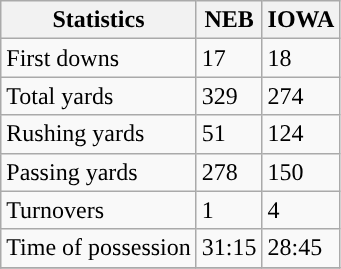<table class="wikitable">
<tr>
<th>Statistics</th>
<th>NEB</th>
<th>IOWA</th>
</tr>
<tr>
<td>First downs</td>
<td>17</td>
<td>18</td>
</tr>
<tr>
<td>Total yards</td>
<td>329</td>
<td>274</td>
</tr>
<tr>
<td>Rushing yards</td>
<td>51</td>
<td>124</td>
</tr>
<tr>
<td>Passing yards</td>
<td>278</td>
<td>150</td>
</tr>
<tr>
<td>Turnovers</td>
<td>1</td>
<td>4</td>
</tr>
<tr>
<td>Time of possession</td>
<td>31:15</td>
<td>28:45</td>
</tr>
<tr>
</tr>
</table>
